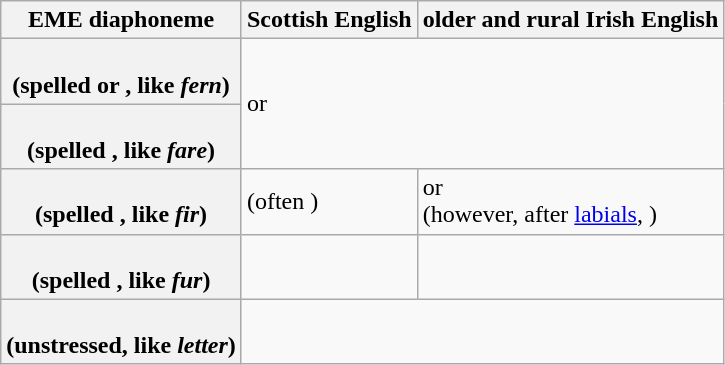<table class="wikitable mw-collapsible">
<tr>
<th>EME diaphoneme</th>
<th>Scottish English</th>
<th>older and rural Irish English</th>
</tr>
<tr>
<th><br>(spelled  or , like <em>fern</em>)</th>
<td rowspan="2" colspan="2"> or </td>
</tr>
<tr>
<th><br>(spelled , like <em>fare</em>)</th>
</tr>
<tr>
<th><br>(spelled , like <em>fir</em>)</th>
<td> (often )</td>
<td> or  <br>(however,  after <a href='#'>labials</a>, )</td>
</tr>
<tr>
<th><br>(spelled , like <em>fur</em>)</th>
<td></td>
<td></td>
</tr>
<tr>
<th><br>(unstressed, like <em>letter</em>)</th>
<td colspan="2"></td>
</tr>
</table>
